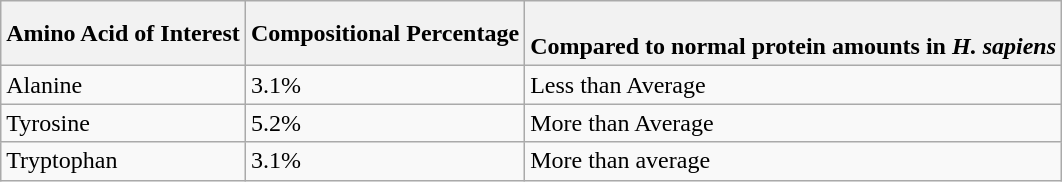<table class="wikitable">
<tr>
<th>Amino Acid of Interest</th>
<th>Compositional Percentage</th>
<th><br>Compared to normal protein amounts in <em>H. sapiens</em></th>
</tr>
<tr>
<td>Alanine</td>
<td>3.1%</td>
<td>Less than Average</td>
</tr>
<tr>
<td>Tyrosine</td>
<td>5.2%</td>
<td>More than Average</td>
</tr>
<tr>
<td>Tryptophan</td>
<td>3.1%</td>
<td>More than average</td>
</tr>
</table>
